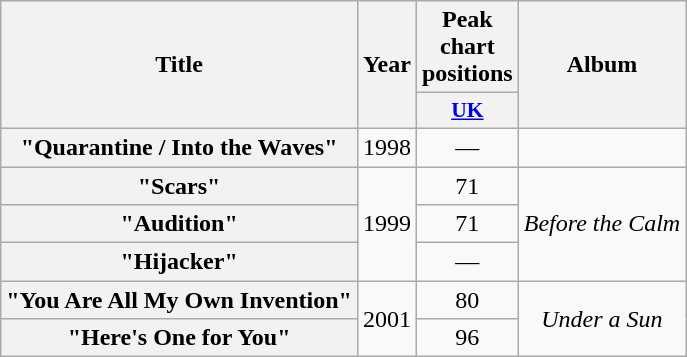<table class="wikitable plainrowheaders" style="text-align:center;">
<tr>
<th rowspan="2">Title</th>
<th rowspan="2">Year</th>
<th>Peak chart positions</th>
<th rowspan="2">Album</th>
</tr>
<tr>
<th scope="col" style="width:3em;font-size:90%;"><a href='#'>UK</a><br></th>
</tr>
<tr>
<th scope="row">"Quarantine / Into the Waves"</th>
<td>1998</td>
<td>—</td>
<td></td>
</tr>
<tr>
<th scope="row">"Scars"</th>
<td rowspan="3">1999</td>
<td>71</td>
<td rowspan="3"><em>Before the Calm</em></td>
</tr>
<tr>
<th scope="row">"Audition"</th>
<td>71</td>
</tr>
<tr>
<th scope="row">"Hijacker"</th>
<td>—</td>
</tr>
<tr>
<th scope="row">"You Are All My Own Invention"</th>
<td rowspan="2">2001</td>
<td>80</td>
<td rowspan="2"><em>Under a Sun</em></td>
</tr>
<tr>
<th scope="row">"Here's One for You"</th>
<td>96</td>
</tr>
</table>
